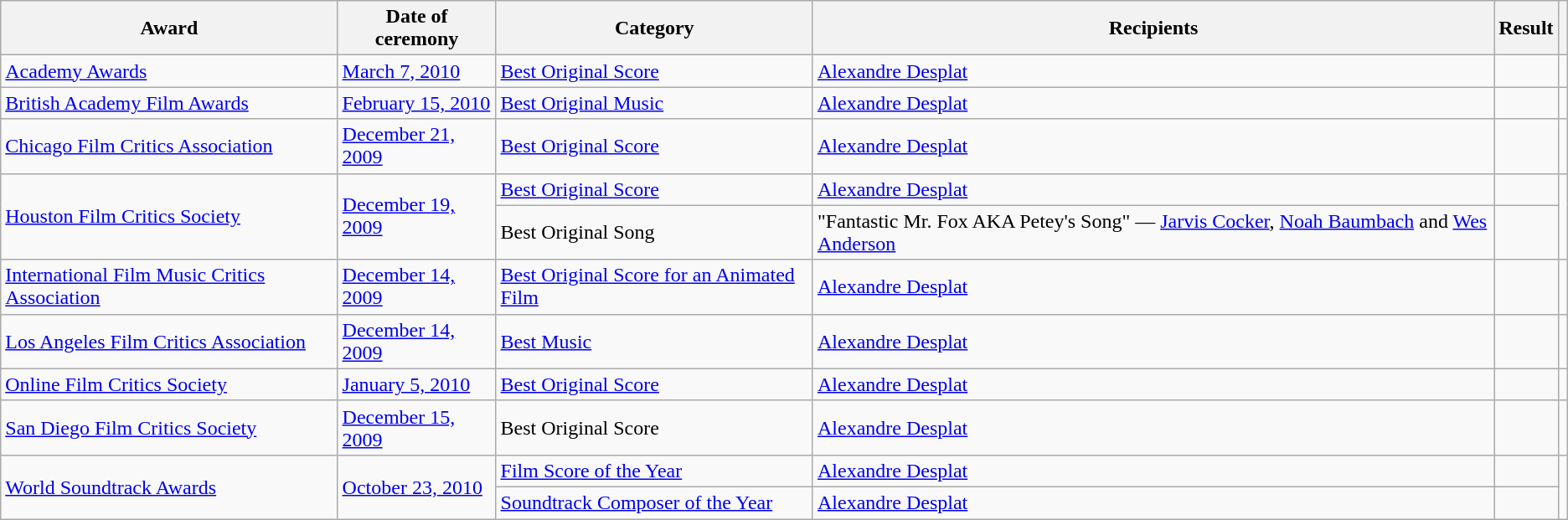<table class="wikitable sortable">
<tr>
<th>Award</th>
<th>Date of ceremony</th>
<th>Category</th>
<th>Recipients</th>
<th>Result</th>
<th class="unsortable"></th>
</tr>
<tr>
<td><a href='#'>Academy Awards</a></td>
<td><a href='#'>March 7, 2010</a></td>
<td><a href='#'>Best Original Score</a></td>
<td><a href='#'>Alexandre Desplat</a></td>
<td></td>
<td align="center"></td>
</tr>
<tr>
<td><a href='#'>British Academy Film Awards</a></td>
<td><a href='#'>February 15, 2010</a></td>
<td><a href='#'>Best Original Music</a></td>
<td><a href='#'>Alexandre Desplat</a></td>
<td></td>
<td align="center"></td>
</tr>
<tr>
<td><a href='#'>Chicago Film Critics Association</a></td>
<td><a href='#'>December 21, 2009</a></td>
<td><a href='#'>Best Original Score</a></td>
<td><a href='#'>Alexandre Desplat</a></td>
<td></td>
<td align="center"><br></td>
</tr>
<tr>
<td rowspan="2"><a href='#'>Houston Film Critics Society</a></td>
<td rowspan="2"><a href='#'>December 19, 2009</a></td>
<td><a href='#'>Best Original Score</a></td>
<td><a href='#'>Alexandre Desplat</a></td>
<td></td>
<td align="center" rowspan="2"><br></td>
</tr>
<tr>
<td>Best Original Song</td>
<td>"Fantastic Mr. Fox AKA Petey's Song" — <a href='#'>Jarvis Cocker</a>, <a href='#'>Noah Baumbach</a> and <a href='#'>Wes Anderson</a></td>
<td></td>
</tr>
<tr>
<td><a href='#'>International Film Music Critics Association</a></td>
<td><a href='#'>December 14, 2009</a></td>
<td><a href='#'>Best Original Score for an Animated Film</a></td>
<td><a href='#'>Alexandre Desplat</a></td>
<td></td>
<td align="center"><br></td>
</tr>
<tr>
<td><a href='#'>Los Angeles Film Critics Association</a></td>
<td><a href='#'>December 14, 2009</a></td>
<td><a href='#'>Best Music</a></td>
<td><a href='#'>Alexandre Desplat</a></td>
<td></td>
<td align="center"><br></td>
</tr>
<tr>
<td><a href='#'>Online Film Critics Society</a></td>
<td><a href='#'>January 5, 2010</a></td>
<td><a href='#'>Best Original Score</a></td>
<td><a href='#'>Alexandre Desplat</a></td>
<td></td>
<td align="center"></td>
</tr>
<tr>
<td><a href='#'>San Diego Film Critics Society</a></td>
<td><a href='#'>December 15, 2009</a></td>
<td San Diego Film Critics Society Award for Best Original Score>Best Original Score</td>
<td><a href='#'>Alexandre Desplat</a></td>
<td></td>
<td align="center"></td>
</tr>
<tr>
<td rowspan="2"><a href='#'>World Soundtrack Awards</a></td>
<td rowspan="2"><a href='#'>October 23, 2010</a></td>
<td><a href='#'>Film Score of the Year</a></td>
<td><a href='#'>Alexandre Desplat</a></td>
<td></td>
<td align="center" rowspan="2"><br></td>
</tr>
<tr>
<td><a href='#'>Soundtrack Composer of the Year</a></td>
<td><a href='#'>Alexandre Desplat</a></td>
<td></td>
</tr>
</table>
